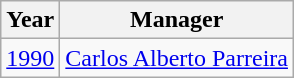<table class="wikitable">
<tr>
<th>Year</th>
<th>Manager</th>
</tr>
<tr>
<td align=center><a href='#'>1990</a></td>
<td> <a href='#'>Carlos Alberto Parreira</a></td>
</tr>
</table>
